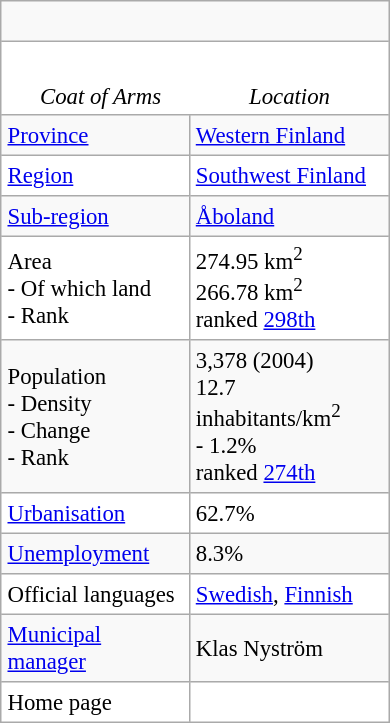<table align=left border=1 cellpadding=4 cellspacing=0 style="float:right; margin-left: 0.5em; margin-bottom: 0.5em; background: #ffffff; border: 1px #aaaaaa solid; border-collapse: collapse; text-align:left; font-size: 95%; width: 260px;">
<tr>
<th style="background:#f9f9f9; text-align:center;" colspan=2><br></th>
</tr>
<tr>
<td colspan=2 style="padding: 0px;"><br><table align=center cellspacing=0 cellpadding=3 width=252>
<tr>
<td align=center width=50%> </td>
<td align=center width=50%> </td>
</tr>
<tr>
<td align=center><em>Coat of Arms</em></td>
<td align=center><em>Location</em></td>
</tr>
</table>
</td>
</tr>
<tr bgcolor=#F9F9F9>
<td><a href='#'>Province</a></td>
<td><a href='#'>Western Finland</a></td>
</tr>
<tr>
<td><a href='#'>Region</a></td>
<td><a href='#'>Southwest Finland</a></td>
</tr>
<tr bgcolor=#F9F9F9>
<td><a href='#'>Sub-region</a></td>
<td><a href='#'>Åboland</a></td>
</tr>
<tr>
<td>Area<br>- Of which land<br>- Rank</td>
<td>274.95 km<sup>2</sup><br>266.78 km<sup>2</sup><br>ranked <a href='#'>298th</a></td>
</tr>
<tr bgcolor=#F9F9F9>
<td>Population<br>- Density<br>- Change<br>- Rank</td>
<td>3,378 (2004)<br>12.7 inhabitants/km<sup>2</sup><br>- 1.2%<br>ranked <a href='#'>274th</a></td>
</tr>
<tr>
<td><a href='#'>Urbanisation</a></td>
<td>62.7%</td>
</tr>
<tr bgcolor=#F9F9F9>
<td><a href='#'>Unemployment</a></td>
<td>8.3%</td>
</tr>
<tr>
<td>Official languages</td>
<td><a href='#'>Swedish</a>, <a href='#'>Finnish</a></td>
</tr>
<tr bgcolor=#F9F9F9>
<td><a href='#'>Municipal manager</a></td>
<td>Klas Nyström</td>
</tr>
<tr>
<td>Home page</td>
<td></td>
</tr>
</table>
